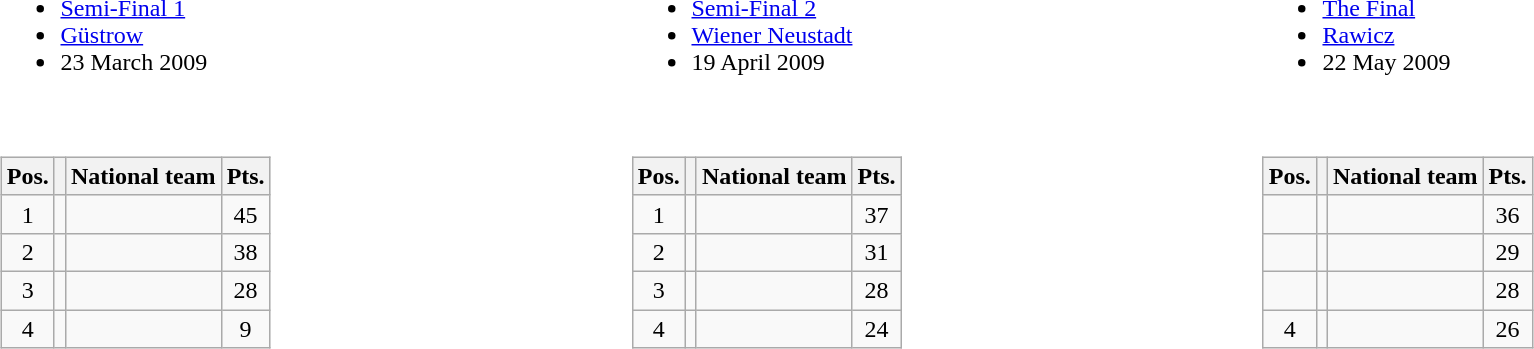<table width=100%>
<tr>
<td width=33%><br><ul><li><a href='#'>Semi-Final 1</a></li><li> <a href='#'>Güstrow</a></li><li>23 March 2009</li></ul></td>
<td width=33%><br><ul><li><a href='#'>Semi-Final 2</a></li><li> <a href='#'>Wiener Neustadt</a></li><li>19 April 2009</li></ul></td>
<td width=33%><br><ul><li><a href='#'>The Final</a></li><li> <a href='#'>Rawicz</a></li><li>22 May 2009</li></ul></td>
</tr>
<tr>
<td><br><table class=wikitable>
<tr>
<th>Pos.</th>
<th></th>
<th>National team</th>
<th>Pts.</th>
</tr>
<tr align=center >
<td>1</td>
<td></td>
<td align=left></td>
<td>45</td>
</tr>
<tr align=center >
<td>2</td>
<td></td>
<td align=left></td>
<td>38</td>
</tr>
<tr align=center>
<td>3</td>
<td></td>
<td align=left></td>
<td>28</td>
</tr>
<tr align=center>
<td>4</td>
<td></td>
<td align=left></td>
<td>9</td>
</tr>
</table>
</td>
<td><br><table class=wikitable>
<tr>
<th>Pos.</th>
<th></th>
<th>National team</th>
<th>Pts.</th>
</tr>
<tr align=center >
<td>1</td>
<td></td>
<td align=left></td>
<td>37</td>
</tr>
<tr align=center>
<td>2</td>
<td></td>
<td align=left></td>
<td>31</td>
</tr>
<tr align=center>
<td>3</td>
<td></td>
<td align=left></td>
<td>28</td>
</tr>
<tr align=center>
<td>4</td>
<td></td>
<td align=left></td>
<td>24</td>
</tr>
</table>
</td>
<td><br><table class=wikitable>
<tr>
<th>Pos.</th>
<th></th>
<th>National team</th>
<th>Pts.</th>
</tr>
<tr align=center>
<td></td>
<td></td>
<td align=left></td>
<td>36</td>
</tr>
<tr align=center>
<td></td>
<td></td>
<td align=left></td>
<td>29</td>
</tr>
<tr align=center>
<td></td>
<td></td>
<td align=left></td>
<td>28</td>
</tr>
<tr align=center>
<td>4</td>
<td></td>
<td align=left></td>
<td>26</td>
</tr>
</table>
</td>
</tr>
</table>
